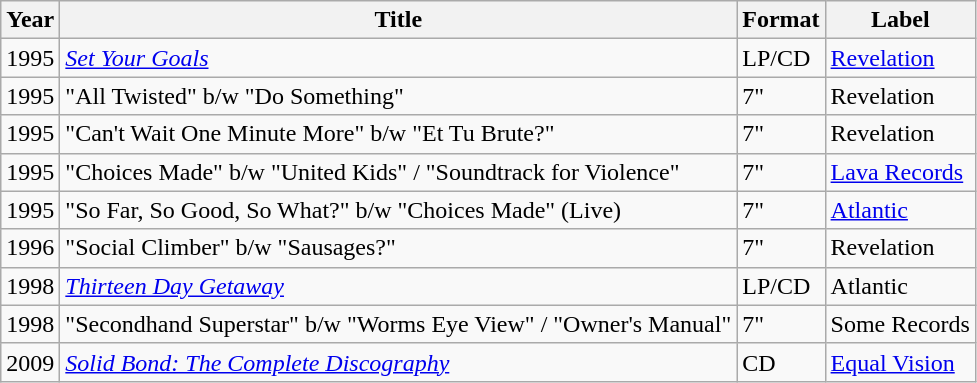<table class="wikitable">
<tr>
<th>Year</th>
<th>Title</th>
<th>Format</th>
<th>Label</th>
</tr>
<tr>
<td>1995</td>
<td><em><a href='#'>Set Your Goals</a></em></td>
<td>LP/CD</td>
<td><a href='#'>Revelation</a></td>
</tr>
<tr>
<td>1995</td>
<td>"All Twisted" b/w "Do Something"</td>
<td>7"</td>
<td>Revelation</td>
</tr>
<tr>
<td>1995</td>
<td>"Can't Wait One Minute More" b/w "Et Tu Brute?"</td>
<td>7"</td>
<td>Revelation</td>
</tr>
<tr>
<td>1995</td>
<td>"Choices Made" b/w "United Kids" / "Soundtrack for Violence"</td>
<td>7"</td>
<td><a href='#'>Lava Records</a></td>
</tr>
<tr>
<td>1995</td>
<td>"So Far, So Good, So What?" b/w "Choices Made" (Live)</td>
<td>7"</td>
<td><a href='#'>Atlantic</a></td>
</tr>
<tr>
<td>1996</td>
<td>"Social Climber" b/w "Sausages?"</td>
<td>7"</td>
<td>Revelation</td>
</tr>
<tr>
<td>1998</td>
<td><em><a href='#'>Thirteen Day Getaway</a></em></td>
<td>LP/CD</td>
<td>Atlantic</td>
</tr>
<tr>
<td>1998</td>
<td>"Secondhand Superstar" b/w "Worms Eye View" / "Owner's Manual"</td>
<td>7"</td>
<td>Some Records</td>
</tr>
<tr>
<td>2009</td>
<td><em><a href='#'>Solid Bond: The Complete Discography</a></em></td>
<td>CD</td>
<td><a href='#'>Equal Vision</a></td>
</tr>
</table>
